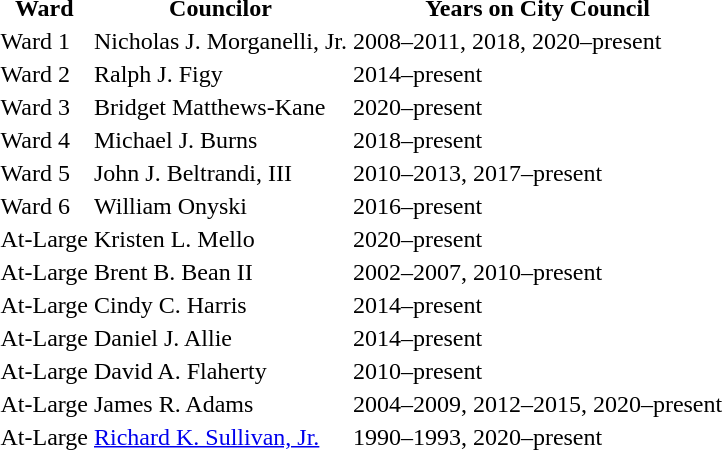<table Current city counselors>
<tr>
<th>Ward</th>
<th>Councilor</th>
<th>Years on City Council</th>
</tr>
<tr>
<td>Ward 1</td>
<td>Nicholas J. Morganelli, Jr.</td>
<td>2008–2011, 2018, 2020–present</td>
</tr>
<tr>
<td>Ward 2</td>
<td>Ralph J. Figy</td>
<td>2014–present</td>
</tr>
<tr>
<td>Ward 3</td>
<td>Bridget Matthews-Kane</td>
<td>2020–present</td>
</tr>
<tr>
<td>Ward 4</td>
<td>Michael J. Burns</td>
<td>2018–present</td>
</tr>
<tr>
<td>Ward 5</td>
<td>John J. Beltrandi, III</td>
<td>2010–2013, 2017–present</td>
</tr>
<tr>
<td>Ward 6</td>
<td>William Onyski</td>
<td>2016–present</td>
</tr>
<tr>
<td>At-Large</td>
<td>Kristen L. Mello</td>
<td>2020–present</td>
</tr>
<tr>
<td>At-Large</td>
<td>Brent B. Bean II</td>
<td>2002–2007, 2010–present</td>
</tr>
<tr>
<td>At-Large</td>
<td>Cindy C. Harris</td>
<td>2014–present</td>
</tr>
<tr>
<td>At-Large</td>
<td>Daniel J. Allie</td>
<td>2014–present</td>
</tr>
<tr>
<td>At-Large</td>
<td>David A. Flaherty</td>
<td>2010–present</td>
</tr>
<tr>
<td>At-Large</td>
<td>James R. Adams</td>
<td>2004–2009, 2012–2015, 2020–present</td>
</tr>
<tr>
<td>At-Large</td>
<td><a href='#'>Richard K. Sullivan, Jr.</a></td>
<td>1990–1993, 2020–present</td>
</tr>
</table>
